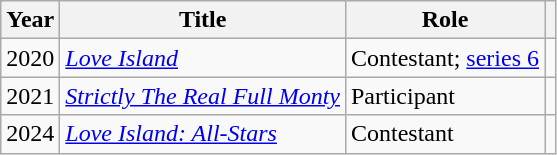<table class="wikitable unsortable">
<tr>
<th>Year</th>
<th>Title</th>
<th>Role</th>
<th class="unsortable"></th>
</tr>
<tr>
<td>2020</td>
<td><em><a href='#'>Love Island</a></em></td>
<td>Contestant; <a href='#'>series 6</a></td>
<td align="center"></td>
</tr>
<tr>
<td>2021</td>
<td><em><a href='#'>Strictly The Real Full Monty</a></em></td>
<td>Participant</td>
<td align="center"></td>
</tr>
<tr>
<td>2024</td>
<td><em><a href='#'>Love Island: All-Stars</a></em></td>
<td>Contestant</td>
<td align="center"></td>
</tr>
</table>
